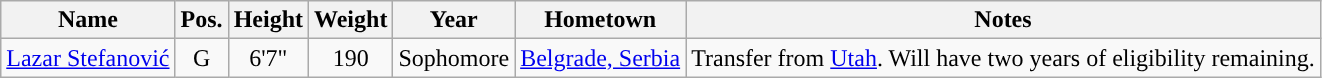<table class="wikitable sortable sortable" style="text-align: center">
<tr align=center>
<th>Name</th>
<th>Pos.</th>
<th>Height</th>
<th>Weight</th>
<th>Year</th>
<th>Hometown</th>
<th>Notes</th>
</tr>
<tr>
<td><a href='#'>Lazar Stefanović</a></td>
<td>G</td>
<td>6'7"</td>
<td>190</td>
<td>Sophomore</td>
<td><a href='#'>Belgrade, Serbia</a></td>
<td>Transfer from <a href='#'>Utah</a>. Will have two years of eligibility remaining.</td>
</tr>
</table>
